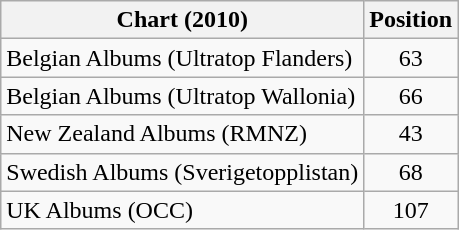<table class="wikitable sortable">
<tr>
<th scope="col">Chart (2010)</th>
<th scope="col">Position</th>
</tr>
<tr>
<td>Belgian Albums (Ultratop Flanders)</td>
<td style="text-align:center;">63</td>
</tr>
<tr>
<td>Belgian Albums (Ultratop Wallonia)</td>
<td style="text-align:center;">66</td>
</tr>
<tr>
<td>New Zealand Albums (RMNZ)</td>
<td style="text-align:center;">43</td>
</tr>
<tr>
<td>Swedish Albums (Sverigetopplistan)</td>
<td style="text-align:center;">68</td>
</tr>
<tr>
<td>UK Albums (OCC)</td>
<td style="text-align:center;">107</td>
</tr>
</table>
